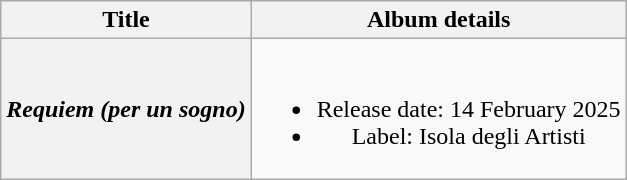<table class="wikitable plainrowheaders" style="text-align:center;">
<tr>
<th scope="col" rowspan="1">Title</th>
<th scope="col" rowspan="1">Album details</th>
</tr>
<tr>
<th scope="row"><em>Requiem (per un sogno)</em></th>
<td><br><ul><li>Release date: 14 February 2025</li><li>Label: Isola degli Artisti</li></ul></td>
</tr>
</table>
